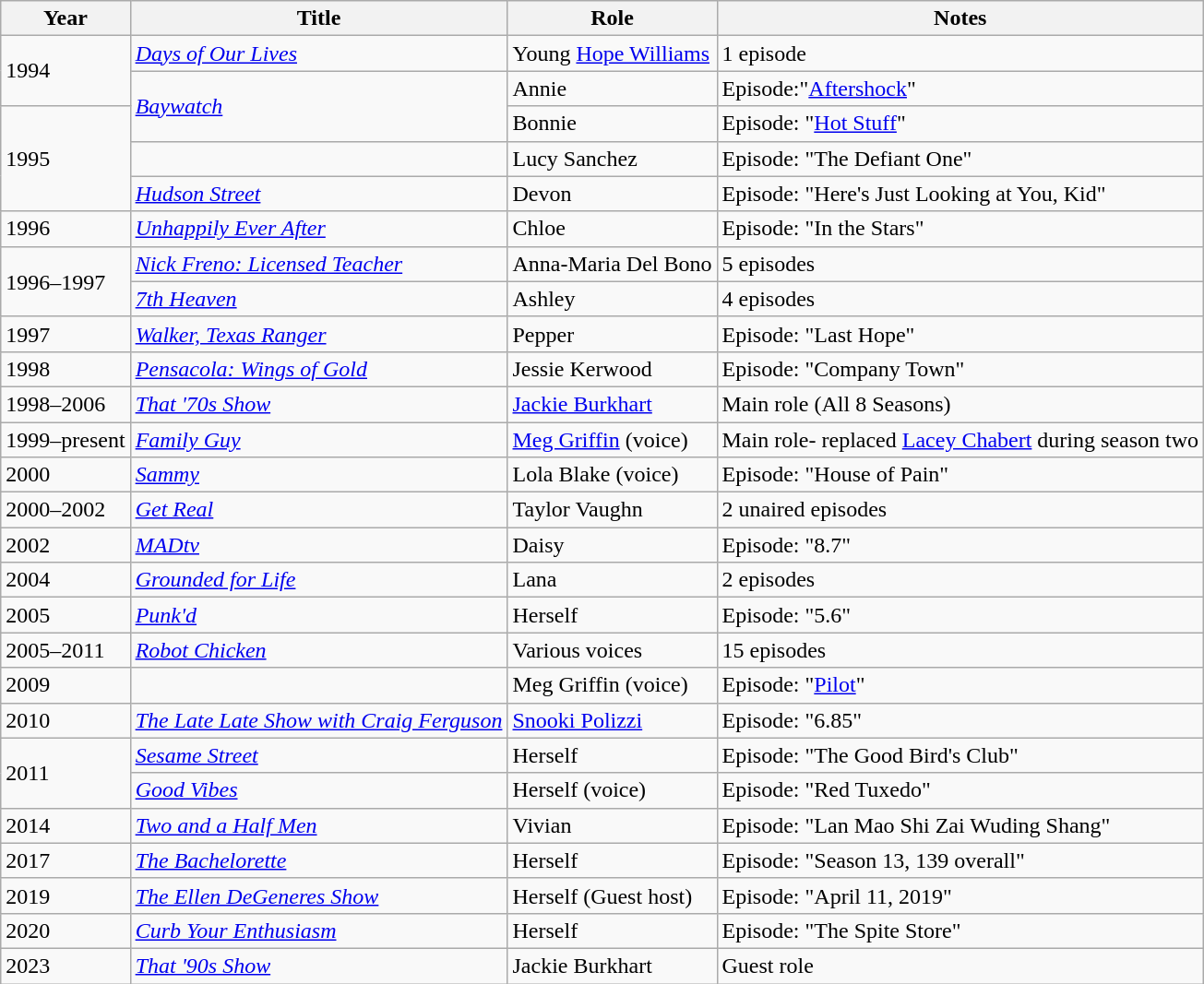<table class="wikitable sortable">
<tr>
<th>Year</th>
<th>Title</th>
<th>Role</th>
<th>Notes</th>
</tr>
<tr>
<td rowspan="2">1994</td>
<td><em><a href='#'>Days of Our Lives</a></em></td>
<td>Young <a href='#'>Hope Williams</a></td>
<td>1 episode</td>
</tr>
<tr>
<td rowspan="2"><em><a href='#'>Baywatch</a></em></td>
<td>Annie</td>
<td>Episode:"<a href='#'>Aftershock</a>"</td>
</tr>
<tr>
<td rowspan="3">1995</td>
<td>Bonnie</td>
<td>Episode: "<a href='#'>Hot Stuff</a>"</td>
</tr>
<tr>
<td><em></em></td>
<td>Lucy Sanchez</td>
<td>Episode: "The Defiant One"</td>
</tr>
<tr>
<td><em><a href='#'>Hudson Street</a></em></td>
<td>Devon</td>
<td>Episode: "Here's Just Looking at You, Kid"</td>
</tr>
<tr>
<td>1996</td>
<td><em><a href='#'>Unhappily Ever After</a></em></td>
<td>Chloe</td>
<td>Episode: "In the Stars"</td>
</tr>
<tr>
<td rowspan="2">1996–1997</td>
<td><em><a href='#'>Nick Freno: Licensed Teacher</a></em></td>
<td>Anna-Maria Del Bono</td>
<td>5 episodes</td>
</tr>
<tr>
<td><em><a href='#'>7th Heaven</a></em></td>
<td>Ashley</td>
<td>4 episodes</td>
</tr>
<tr>
<td>1997</td>
<td><em><a href='#'>Walker, Texas Ranger</a></em></td>
<td>Pepper</td>
<td>Episode: "Last Hope"</td>
</tr>
<tr>
<td>1998</td>
<td><em><a href='#'>Pensacola: Wings of Gold</a></em></td>
<td>Jessie Kerwood</td>
<td>Episode: "Company Town"</td>
</tr>
<tr>
<td>1998–2006</td>
<td><em><a href='#'>That '70s Show</a></em></td>
<td><a href='#'>Jackie Burkhart</a></td>
<td>Main role (All 8 Seasons)</td>
</tr>
<tr>
<td>1999–present</td>
<td><em><a href='#'>Family Guy</a></em></td>
<td><a href='#'>Meg Griffin</a> (voice)</td>
<td>Main role- replaced <a href='#'>Lacey Chabert</a> during season two</td>
</tr>
<tr>
<td>2000</td>
<td><em><a href='#'>Sammy</a></em></td>
<td>Lola Blake (voice)</td>
<td>Episode: "House of Pain"</td>
</tr>
<tr>
<td>2000–2002</td>
<td><em><a href='#'>Get Real</a></em></td>
<td>Taylor Vaughn</td>
<td>2 unaired episodes</td>
</tr>
<tr>
<td>2002</td>
<td><em><a href='#'>MADtv</a></em></td>
<td>Daisy</td>
<td>Episode: "8.7"</td>
</tr>
<tr>
<td>2004</td>
<td><em><a href='#'>Grounded for Life</a></em></td>
<td>Lana</td>
<td>2 episodes</td>
</tr>
<tr>
<td>2005</td>
<td><em><a href='#'>Punk'd</a></em></td>
<td>Herself</td>
<td>Episode: "5.6"</td>
</tr>
<tr>
<td>2005–2011</td>
<td><em><a href='#'>Robot Chicken</a></em></td>
<td>Various voices</td>
<td>15 episodes</td>
</tr>
<tr>
<td>2009</td>
<td><em></em></td>
<td>Meg Griffin (voice)</td>
<td>Episode: "<a href='#'>Pilot</a>"</td>
</tr>
<tr>
<td>2010</td>
<td><em><a href='#'>The Late Late Show with Craig Ferguson</a></em></td>
<td><a href='#'>Snooki Polizzi</a></td>
<td>Episode: "6.85"</td>
</tr>
<tr>
<td rowspan="2">2011</td>
<td><em><a href='#'>Sesame Street</a></em></td>
<td>Herself</td>
<td>Episode: "The Good Bird's Club"</td>
</tr>
<tr>
<td><em><a href='#'>Good Vibes</a></em></td>
<td>Herself (voice)</td>
<td>Episode: "Red Tuxedo"</td>
</tr>
<tr>
<td>2014</td>
<td><em><a href='#'>Two and a Half Men</a></em></td>
<td>Vivian</td>
<td>Episode: "Lan Mao Shi Zai Wuding Shang"</td>
</tr>
<tr>
<td>2017</td>
<td><em><a href='#'>The Bachelorette</a></em></td>
<td>Herself</td>
<td>Episode: "Season 13, 139 overall"</td>
</tr>
<tr>
<td>2019</td>
<td><em><a href='#'>The Ellen DeGeneres Show</a></em></td>
<td>Herself (Guest host)</td>
<td>Episode: "April 11, 2019"</td>
</tr>
<tr>
<td>2020</td>
<td><em><a href='#'>Curb Your Enthusiasm</a></em></td>
<td>Herself</td>
<td>Episode: "The Spite Store"</td>
</tr>
<tr>
<td>2023</td>
<td><em><a href='#'>That '90s Show</a></em></td>
<td>Jackie Burkhart</td>
<td>Guest role</td>
</tr>
</table>
